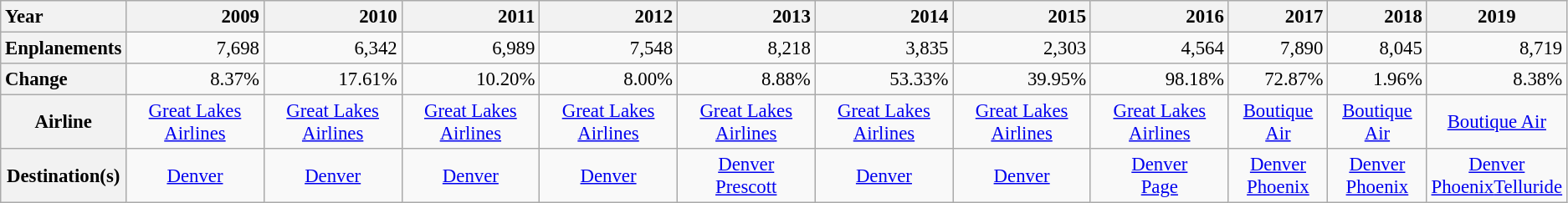<table class="wikitable" style="font-size:95%;">
<tr>
<th style="text-align:left;">Year</th>
<th style="text-align:right;">2009 </th>
<th style="text-align:right;">2010 </th>
<th style="text-align:right;">2011 </th>
<th style="text-align:right;">2012 </th>
<th style="text-align:right;">2013</th>
<th style="text-align:right;">2014</th>
<th style="text-align:right;">2015</th>
<th style="text-align:right;">2016</th>
<th style="text-align:right;">2017</th>
<th style="text-align:right;">2018</th>
<th>2019</th>
</tr>
<tr>
<th style="text-align:left;">Enplanements</th>
<td style="text-align:right;">7,698</td>
<td style="text-align:right;">6,342</td>
<td style="text-align:right;">6,989</td>
<td style="text-align:right;">7,548</td>
<td style="text-align:right;">8,218</td>
<td style="text-align:right;">3,835</td>
<td style="text-align:right;">2,303</td>
<td style="text-align:right;">4,564</td>
<td style="text-align:right;">7,890</td>
<td style="text-align:right;">8,045</td>
<td style="text-align:right;">8,719</td>
</tr>
<tr>
<th style="text-align:left;">Change</th>
<td style="text-align:right;">8.37%</td>
<td style="text-align:right;">17.61%</td>
<td style="text-align:right;">10.20%</td>
<td style="text-align:right;">8.00%</td>
<td style="text-align:right;">8.88%</td>
<td style="text-align:right;">53.33%</td>
<td style="text-align:right;">39.95%</td>
<td style="text-align:right;">98.18%</td>
<td style="text-align:right;">72.87%</td>
<td style="text-align:right;">1.96%</td>
<td style="text-align:right;">8.38%</td>
</tr>
<tr>
<th>Airline</th>
<td style="text-align:center;"><a href='#'>Great Lakes Airlines</a></td>
<td style="text-align:center;"><a href='#'>Great Lakes Airlines</a></td>
<td style="text-align:center;"><a href='#'>Great Lakes Airlines</a></td>
<td style="text-align:center;"><a href='#'>Great Lakes Airlines</a></td>
<td style="text-align:center;"><a href='#'>Great Lakes Airlines</a></td>
<td style="text-align:center;"><a href='#'>Great Lakes Airlines</a></td>
<td style="text-align:center;"><a href='#'>Great Lakes Airlines</a></td>
<td style="text-align:center;"><a href='#'>Great Lakes Airlines</a></td>
<td style="text-align:center;"><a href='#'>Boutique Air</a></td>
<td style="text-align:center;"><a href='#'>Boutique Air</a></td>
<td style="text-align:center;"><a href='#'>Boutique Air</a></td>
</tr>
<tr>
<th>Destination(s)</th>
<td style="text-align:center;"><a href='#'>Denver</a></td>
<td style="text-align:center;"><a href='#'>Denver</a></td>
<td style="text-align:center;"><a href='#'>Denver</a></td>
<td style="text-align:center;"><a href='#'>Denver</a></td>
<td style="text-align:center;"><a href='#'>Denver</a><br><a href='#'>Prescott</a></td>
<td style="text-align:center;"><a href='#'>Denver</a></td>
<td style="text-align:center;"><a href='#'>Denver</a></td>
<td style="text-align:center;"><a href='#'>Denver</a><br><a href='#'>Page</a></td>
<td style="text-align:center;"><a href='#'>Denver</a><br><a href='#'>Phoenix</a></td>
<td style="text-align:center;"><a href='#'>Denver</a><br><a href='#'>Phoenix</a></td>
<td style="text-align:center;"><a href='#'>Denver</a><br><a href='#'>Phoenix</a><a href='#'>Telluride</a></td>
</tr>
</table>
